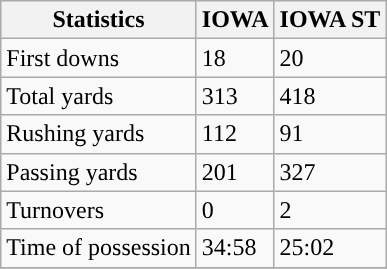<table class="wikitable">
<tr>
<th>Statistics</th>
<th>IOWA</th>
<th>IOWA ST</th>
</tr>
<tr>
<td>First downs</td>
<td>18</td>
<td>20</td>
</tr>
<tr>
<td>Total yards</td>
<td>313</td>
<td>418</td>
</tr>
<tr>
<td>Rushing yards</td>
<td>112</td>
<td>91</td>
</tr>
<tr>
<td>Passing yards</td>
<td>201</td>
<td>327</td>
</tr>
<tr>
<td>Turnovers</td>
<td>0</td>
<td>2</td>
</tr>
<tr>
<td>Time of possession</td>
<td>34:58</td>
<td>25:02</td>
</tr>
<tr>
</tr>
</table>
